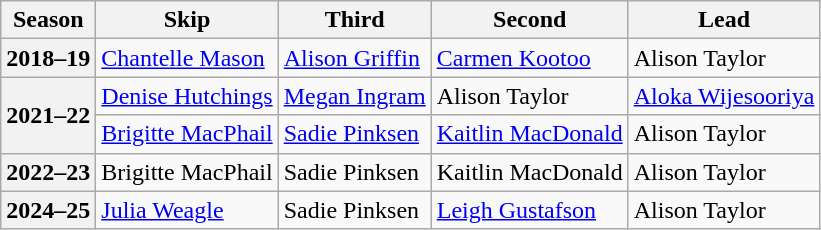<table class="wikitable">
<tr>
<th scope="col">Season</th>
<th scope="col">Skip</th>
<th scope="col">Third</th>
<th scope="col">Second</th>
<th scope="col">Lead</th>
</tr>
<tr>
<th scope="row">2018–19</th>
<td><a href='#'>Chantelle Mason</a></td>
<td><a href='#'>Alison Griffin</a></td>
<td><a href='#'>Carmen Kootoo</a></td>
<td>Alison Taylor</td>
</tr>
<tr>
<th scope="row" rowspan=2>2021–22</th>
<td><a href='#'>Denise Hutchings</a></td>
<td><a href='#'>Megan Ingram</a></td>
<td>Alison Taylor</td>
<td><a href='#'>Aloka Wijesooriya</a></td>
</tr>
<tr>
<td><a href='#'>Brigitte MacPhail</a></td>
<td><a href='#'>Sadie Pinksen</a></td>
<td><a href='#'>Kaitlin MacDonald</a></td>
<td>Alison Taylor</td>
</tr>
<tr>
<th scope="row">2022–23</th>
<td>Brigitte MacPhail</td>
<td>Sadie Pinksen</td>
<td>Kaitlin MacDonald</td>
<td>Alison Taylor</td>
</tr>
<tr>
<th scope="row">2024–25</th>
<td><a href='#'>Julia Weagle</a></td>
<td>Sadie Pinksen</td>
<td><a href='#'>Leigh Gustafson</a></td>
<td>Alison Taylor</td>
</tr>
</table>
